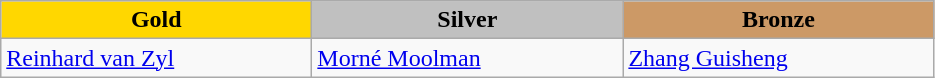<table class="wikitable" style="text-align:left">
<tr align="center">
<td width=200 bgcolor=gold><strong>Gold</strong></td>
<td width=200 bgcolor=silver><strong>Silver</strong></td>
<td width=200 bgcolor=CC9966><strong>Bronze</strong></td>
</tr>
<tr>
<td><a href='#'>Reinhard van Zyl</a><br></td>
<td><a href='#'>Morné Moolman</a><br></td>
<td><a href='#'>Zhang Guisheng</a><br></td>
</tr>
</table>
